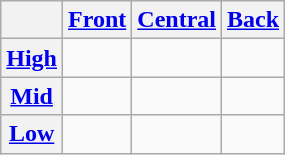<table class="wikitable">
<tr>
<th></th>
<th><a href='#'>Front</a></th>
<th><a href='#'>Central</a></th>
<th><a href='#'>Back</a></th>
</tr>
<tr>
<th><a href='#'>High</a></th>
<td></td>
<td></td>
<td></td>
</tr>
<tr>
<th><a href='#'>Mid</a></th>
<td></td>
<td></td>
<td></td>
</tr>
<tr>
<th><a href='#'>Low</a></th>
<td></td>
<td></td>
<td></td>
</tr>
</table>
